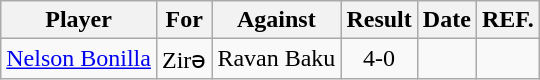<table class="wikitable sortable">
<tr>
<th>Player</th>
<th>For</th>
<th>Against</th>
<th style="text-align:center">Result</th>
<th>Date</th>
<th>REF.</th>
</tr>
<tr>
<td> <a href='#'>Nelson Bonilla</a></td>
<td>Zirə</td>
<td>Ravan Baku</td>
<td style="text-align:center;">4-0</td>
<td></td>
<td></td>
</tr>
</table>
